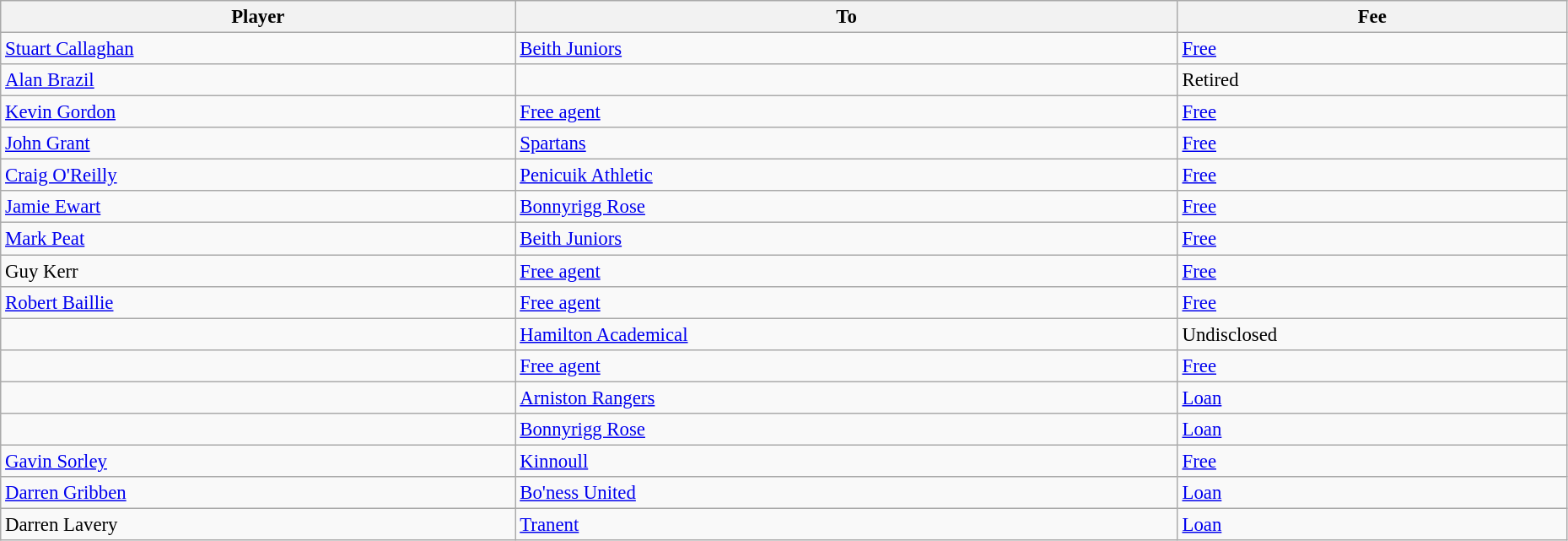<table class="wikitable" style="text-align:center; font-size:95%;width:98%; text-align:left">
<tr>
<th>Player</th>
<th>To</th>
<th>Fee</th>
</tr>
<tr>
<td> <a href='#'>Stuart Callaghan</a></td>
<td> <a href='#'>Beith Juniors</a></td>
<td><a href='#'>Free</a></td>
</tr>
<tr>
<td> <a href='#'>Alan Brazil</a></td>
<td></td>
<td>Retired</td>
</tr>
<tr>
<td> <a href='#'>Kevin Gordon</a></td>
<td><a href='#'>Free agent</a></td>
<td><a href='#'>Free</a></td>
</tr>
<tr>
<td> <a href='#'>John Grant</a></td>
<td> <a href='#'>Spartans</a></td>
<td><a href='#'>Free</a></td>
</tr>
<tr>
<td> <a href='#'>Craig O'Reilly</a></td>
<td> <a href='#'>Penicuik Athletic</a></td>
<td><a href='#'>Free</a></td>
</tr>
<tr>
<td> <a href='#'>Jamie Ewart</a></td>
<td> <a href='#'>Bonnyrigg Rose</a></td>
<td><a href='#'>Free</a></td>
</tr>
<tr>
<td> <a href='#'>Mark Peat</a></td>
<td> <a href='#'>Beith Juniors</a></td>
<td><a href='#'>Free</a></td>
</tr>
<tr>
<td> Guy Kerr</td>
<td><a href='#'>Free agent</a></td>
<td><a href='#'>Free</a></td>
</tr>
<tr>
<td> <a href='#'>Robert Baillie</a></td>
<td><a href='#'>Free agent</a></td>
<td><a href='#'>Free</a></td>
</tr>
<tr>
<td>  </td>
<td> <a href='#'>Hamilton Academical</a></td>
<td>Undisclosed</td>
</tr>
<tr>
<td>  </td>
<td><a href='#'>Free agent</a></td>
<td><a href='#'>Free</a></td>
</tr>
<tr>
<td> </td>
<td> <a href='#'>Arniston Rangers</a></td>
<td><a href='#'>Loan</a></td>
</tr>
<tr>
<td> </td>
<td> <a href='#'>Bonnyrigg Rose</a></td>
<td><a href='#'>Loan</a></td>
</tr>
<tr>
<td> <a href='#'>Gavin Sorley</a></td>
<td> <a href='#'>Kinnoull</a></td>
<td><a href='#'>Free</a></td>
</tr>
<tr>
<td> <a href='#'>Darren Gribben</a></td>
<td> <a href='#'>Bo'ness United</a></td>
<td><a href='#'>Loan</a></td>
</tr>
<tr>
<td> Darren Lavery</td>
<td> <a href='#'>Tranent</a></td>
<td><a href='#'>Loan</a></td>
</tr>
</table>
